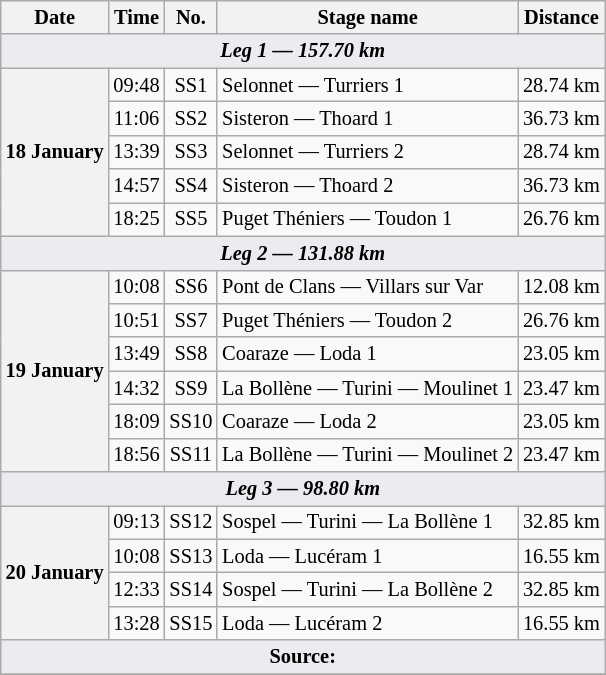<table class="wikitable" style="font-size: 85%;">
<tr>
<th>Date</th>
<th>Time</th>
<th>No.</th>
<th>Stage name</th>
<th>Distance</th>
</tr>
<tr>
<td style="background-color:#EAECF0; text-align:center" colspan="5"><strong><em>Leg 1 — 157.70 km</em></strong></td>
</tr>
<tr>
<th rowspan="5">18 January</th>
<td align="center">09:48</td>
<td align="center">SS1</td>
<td>Selonnet — Turriers 1</td>
<td align="center">28.74 km</td>
</tr>
<tr>
<td align="center">11:06</td>
<td align="center">SS2</td>
<td>Sisteron — Thoard 1</td>
<td align="center">36.73 km</td>
</tr>
<tr>
<td align="center">13:39</td>
<td align="center">SS3</td>
<td>Selonnet — Turriers 2</td>
<td align="center">28.74 km</td>
</tr>
<tr>
<td align="center">14:57</td>
<td align="center">SS4</td>
<td>Sisteron — Thoard 2</td>
<td align="center">36.73 km</td>
</tr>
<tr>
<td align="center">18:25</td>
<td align="center">SS5</td>
<td>Puget Théniers — Toudon 1</td>
<td align="center">26.76 km</td>
</tr>
<tr>
<td style="background-color:#EAECF0; text-align:center" colspan="5"><strong><em>Leg 2 — 131.88 km</em></strong></td>
</tr>
<tr>
<th rowspan="6">19 January</th>
<td align="center">10:08</td>
<td align="center">SS6</td>
<td>Pont de Clans — Villars sur Var</td>
<td align="center">12.08 km</td>
</tr>
<tr>
<td align="center">10:51</td>
<td align="center">SS7</td>
<td>Puget Théniers — Toudon 2</td>
<td align="center">26.76 km</td>
</tr>
<tr>
<td align="center">13:49</td>
<td align="center">SS8</td>
<td>Coaraze — Loda 1</td>
<td align="center">23.05 km</td>
</tr>
<tr>
<td align="center">14:32</td>
<td align="center">SS9</td>
<td>La Bollène — Turini — Moulinet 1</td>
<td align="center">23.47 km</td>
</tr>
<tr>
<td align="center">18:09</td>
<td align="center">SS10</td>
<td>Coaraze — Loda 2</td>
<td align="center">23.05 km</td>
</tr>
<tr>
<td align="center">18:56</td>
<td align="center">SS11</td>
<td>La Bollène — Turini — Moulinet 2</td>
<td align="center">23.47 km</td>
</tr>
<tr>
<td style="background-color:#EAECF0; text-align:center" colspan="5"><strong><em>Leg 3 — 98.80 km</em></strong></td>
</tr>
<tr>
<th rowspan="4">20 January</th>
<td align="center">09:13</td>
<td align="center">SS12</td>
<td>Sospel — Turini — La Bollène 1</td>
<td align="center">32.85 km</td>
</tr>
<tr>
<td align="center">10:08</td>
<td align="center">SS13</td>
<td>Loda — Lucéram 1</td>
<td align="center">16.55 km</td>
</tr>
<tr>
<td align="center">12:33</td>
<td align="center">SS14</td>
<td>Sospel — Turini — La Bollène 2</td>
<td align="center">32.85 km</td>
</tr>
<tr>
<td align="center">13:28</td>
<td align="center">SS15</td>
<td>Loda — Lucéram 2</td>
<td align="center">16.55 km</td>
</tr>
<tr>
<td style="background-color:#EAECF0; text-align:center" colspan="5"><strong>Source:</strong></td>
</tr>
<tr>
</tr>
</table>
